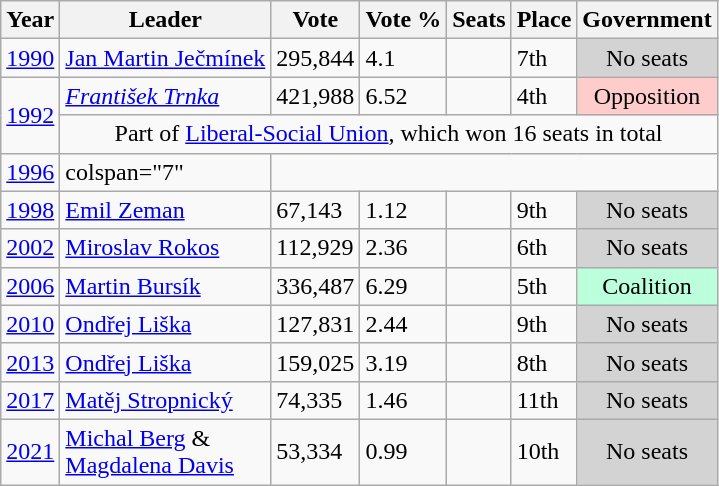<table class="wikitable">
<tr>
<th>Year</th>
<th>Leader</th>
<th>Vote</th>
<th>Vote %</th>
<th>Seats</th>
<th>Place</th>
<th>Government</th>
</tr>
<tr>
<td><a href='#'>1990</a></td>
<td><a href='#'>Jan Martin Ječmínek</a></td>
<td>295,844</td>
<td>4.1</td>
<td></td>
<td>7th</td>
<td style="background:Lightgray;" align=center>No seats</td>
</tr>
<tr>
<td rowspan=2><a href='#'>1992</a></td>
<td><em><a href='#'>František Trnka</a></em></td>
<td>421,988</td>
<td>6.52</td>
<td></td>
<td>4th</td>
<td style="background:#fcc;" align=center>Opposition</td>
</tr>
<tr>
<td colspan=6 align=center>Part of <a href='#'>Liberal-Social Union</a>, which won 16 seats in total</td>
</tr>
<tr>
<td><a href='#'>1996</a></td>
<td>colspan="7" </td>
</tr>
<tr>
<td><a href='#'>1998</a></td>
<td><a href='#'>Emil Zeman</a></td>
<td>67,143</td>
<td>1.12</td>
<td></td>
<td>9th</td>
<td style="background:Lightgray;" align=center>No seats</td>
</tr>
<tr>
<td><a href='#'>2002</a></td>
<td><a href='#'>Miroslav Rokos</a></td>
<td>112,929</td>
<td>2.36</td>
<td></td>
<td>6th</td>
<td style="background:Lightgray;" align=center>No seats</td>
</tr>
<tr>
<td><a href='#'>2006</a></td>
<td><a href='#'>Martin Bursík</a></td>
<td>336,487</td>
<td>6.29</td>
<td></td>
<td>5th</td>
<td style="background:#bfd;" align=center>Coalition</td>
</tr>
<tr>
<td><a href='#'>2010</a></td>
<td><a href='#'>Ondřej Liška</a></td>
<td>127,831</td>
<td>2.44</td>
<td></td>
<td>9th</td>
<td style="background:Lightgray;" align=center>No seats</td>
</tr>
<tr>
<td><a href='#'>2013</a></td>
<td><a href='#'>Ondřej Liška</a></td>
<td>159,025</td>
<td>3.19</td>
<td></td>
<td>8th</td>
<td style="background:Lightgray;" align=center>No seats</td>
</tr>
<tr>
<td><a href='#'>2017</a></td>
<td><a href='#'>Matěj Stropnický</a></td>
<td>74,335</td>
<td>1.46</td>
<td></td>
<td>11th</td>
<td style="background:Lightgray;" align=center>No seats</td>
</tr>
<tr>
<td><a href='#'>2021</a></td>
<td><a href='#'>Michal Berg</a> &<br><a href='#'>Magdalena Davis</a></td>
<td>53,334</td>
<td>0.99</td>
<td></td>
<td>10th</td>
<td style="background:Lightgray;" align=center>No seats</td>
</tr>
</table>
